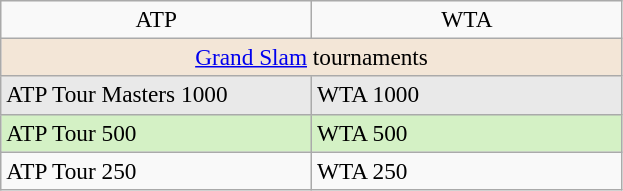<table class=wikitable style=font-size:97%>
<tr>
<td style="width:200px; text-align:center;">ATP</td>
<td style="width:200px; text-align:center;">WTA</td>
</tr>
<tr>
<td bgcolor=f3e6d7 colspan="2" style="text-align:center;"><a href='#'>Grand Slam</a> tournaments</td>
</tr>
<tr>
<td bgcolor=e9e9e9>ATP Tour Masters 1000</td>
<td bgcolor=E9E9E9>WTA 1000</td>
</tr>
<tr>
<td bgcolor=d4f1c5>ATP Tour 500</td>
<td bgcolor=D4F1C5>WTA 500</td>
</tr>
<tr>
<td>ATP Tour 250</td>
<td>WTA 250</td>
</tr>
</table>
